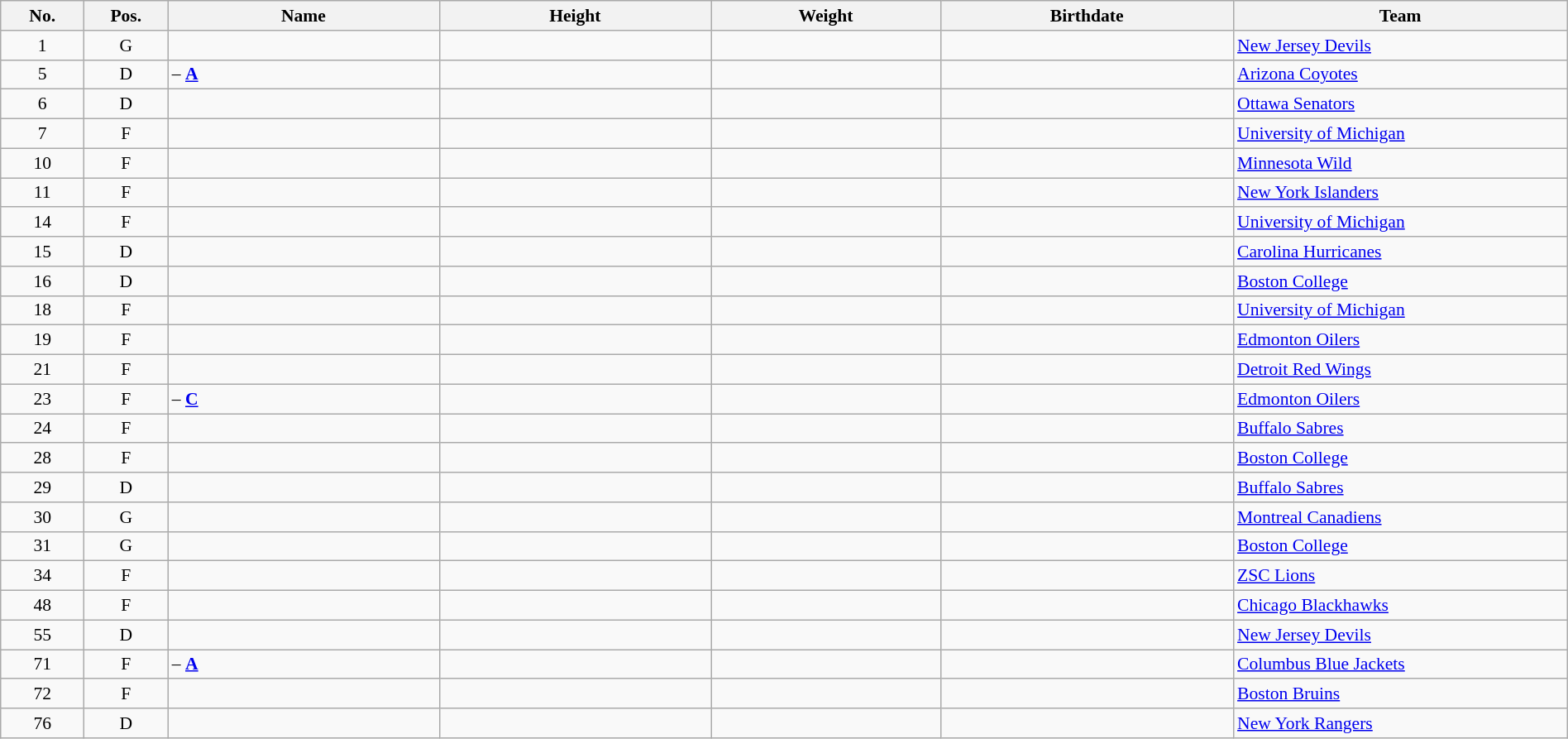<table width="100%" class="wikitable sortable" style="font-size: 90%; text-align: center;">
<tr>
<th style="width:  4%;">No.</th>
<th style="width:  4%;">Pos.</th>
<th style="width: 13%;">Name</th>
<th style="width: 13%;">Height</th>
<th style="width: 11%;">Weight</th>
<th style="width: 14%;">Birthdate</th>
<th style="width: 16%;">Team</th>
</tr>
<tr>
<td>1</td>
<td>G</td>
<td align=left></td>
<td></td>
<td></td>
<td></td>
<td style="text-align:left;"> <a href='#'>New Jersey Devils</a></td>
</tr>
<tr>
<td>5</td>
<td>D</td>
<td align=left> – <strong><a href='#'>A</a></strong></td>
<td></td>
<td></td>
<td></td>
<td style="text-align:left;"> <a href='#'>Arizona Coyotes</a></td>
</tr>
<tr>
<td>6</td>
<td>D</td>
<td align=left></td>
<td></td>
<td></td>
<td></td>
<td style="text-align:left;"> <a href='#'>Ottawa Senators</a></td>
</tr>
<tr>
<td>7</td>
<td>F</td>
<td align=left></td>
<td></td>
<td></td>
<td></td>
<td style="text-align:left;"> <a href='#'>University of Michigan</a></td>
</tr>
<tr>
<td>10</td>
<td>F</td>
<td align=left></td>
<td></td>
<td></td>
<td></td>
<td style="text-align:left;"> <a href='#'>Minnesota Wild</a></td>
</tr>
<tr>
<td>11</td>
<td>F</td>
<td align=left></td>
<td></td>
<td></td>
<td></td>
<td style="text-align:left;"> <a href='#'>New York Islanders</a></td>
</tr>
<tr>
<td>14</td>
<td>F</td>
<td align=left></td>
<td></td>
<td></td>
<td></td>
<td style="text-align:left;"> <a href='#'>University of Michigan</a></td>
</tr>
<tr>
<td>15</td>
<td>D</td>
<td align=left></td>
<td></td>
<td></td>
<td></td>
<td style="text-align:left;"> <a href='#'>Carolina Hurricanes</a></td>
</tr>
<tr>
<td>16</td>
<td>D</td>
<td align=left></td>
<td></td>
<td></td>
<td></td>
<td style="text-align:left;"> <a href='#'>Boston College</a></td>
</tr>
<tr>
<td>18</td>
<td>F</td>
<td align=left></td>
<td></td>
<td></td>
<td></td>
<td style="text-align:left;"> <a href='#'>University of Michigan</a></td>
</tr>
<tr>
<td>19</td>
<td>F</td>
<td align=left></td>
<td></td>
<td></td>
<td></td>
<td style="text-align:left;"> <a href='#'>Edmonton Oilers</a></td>
</tr>
<tr>
<td>21</td>
<td>F</td>
<td align=left></td>
<td></td>
<td></td>
<td></td>
<td style="text-align:left;"> <a href='#'>Detroit Red Wings</a></td>
</tr>
<tr>
<td>23</td>
<td>F</td>
<td align=left> – <strong><a href='#'>C</a></strong></td>
<td></td>
<td></td>
<td></td>
<td style="text-align:left;"> <a href='#'>Edmonton Oilers</a></td>
</tr>
<tr>
<td>24</td>
<td>F</td>
<td align=left></td>
<td></td>
<td></td>
<td></td>
<td style="text-align:left;"> <a href='#'>Buffalo Sabres</a></td>
</tr>
<tr>
<td>28</td>
<td>F</td>
<td align=left></td>
<td></td>
<td></td>
<td></td>
<td style="text-align:left;"> <a href='#'>Boston College</a></td>
</tr>
<tr>
<td>29</td>
<td>D</td>
<td align=left></td>
<td></td>
<td></td>
<td></td>
<td style="text-align:left;"> <a href='#'>Buffalo Sabres</a></td>
</tr>
<tr>
<td>30</td>
<td>G</td>
<td align=left></td>
<td></td>
<td></td>
<td></td>
<td style="text-align:left;"> <a href='#'>Montreal Canadiens</a></td>
</tr>
<tr>
<td>31</td>
<td>G</td>
<td align=left></td>
<td></td>
<td></td>
<td></td>
<td style="text-align:left;"> <a href='#'>Boston College</a></td>
</tr>
<tr>
<td>34</td>
<td>F</td>
<td align=left></td>
<td></td>
<td></td>
<td></td>
<td style="text-align:left;"> <a href='#'>ZSC Lions</a></td>
</tr>
<tr>
<td>48</td>
<td>F</td>
<td align=left></td>
<td></td>
<td></td>
<td></td>
<td style="text-align:left;"> <a href='#'>Chicago Blackhawks</a></td>
</tr>
<tr>
<td>55</td>
<td>D</td>
<td align=left></td>
<td></td>
<td></td>
<td></td>
<td style="text-align:left;"> <a href='#'>New Jersey Devils</a></td>
</tr>
<tr>
<td>71</td>
<td>F</td>
<td align=left> – <strong><a href='#'>A</a></strong></td>
<td></td>
<td></td>
<td></td>
<td style="text-align:left;"> <a href='#'>Columbus Blue Jackets</a></td>
</tr>
<tr>
<td>72</td>
<td>F</td>
<td align=left></td>
<td></td>
<td></td>
<td></td>
<td style="text-align:left;"> <a href='#'>Boston Bruins</a></td>
</tr>
<tr>
<td>76</td>
<td>D</td>
<td align=left></td>
<td></td>
<td></td>
<td></td>
<td style="text-align:left;"> <a href='#'>New York Rangers</a></td>
</tr>
</table>
